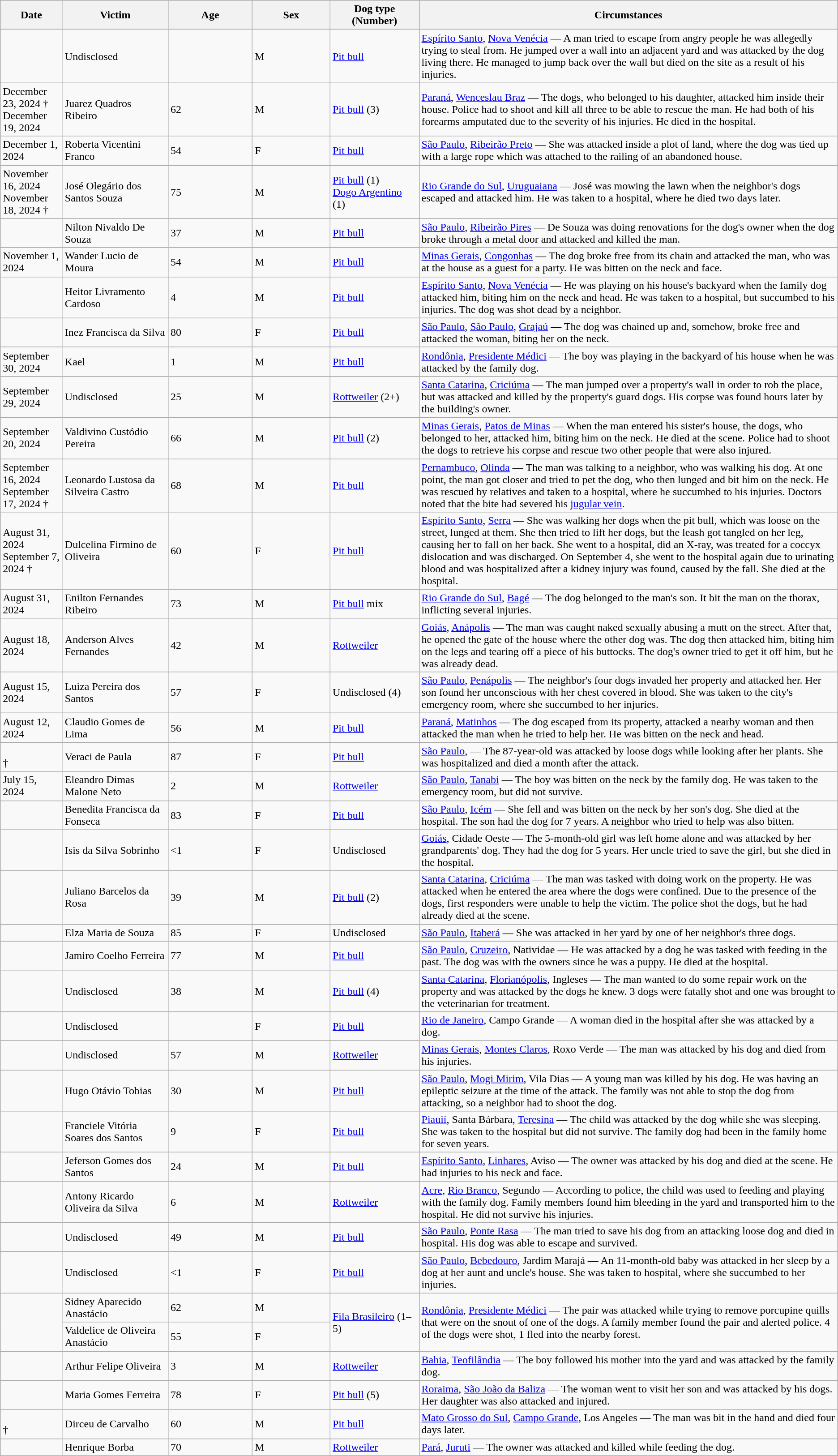<table class="wikitable sortable">
<tr>
<th width="85">Date</th>
<th style="width:150px;">Victim</th>
<th>Age</th>
<th>Sex</th>
<th style="width:125px;">Dog type (Number)</th>
<th width="50%">Circumstances</th>
</tr>
<tr>
<td></td>
<td>Undisclosed</td>
<td></td>
<td>M</td>
<td><a href='#'>Pit bull</a></td>
<td><a href='#'>Espírito Santo</a>, <a href='#'>Nova Venécia</a> — A man tried to escape from angry people he was allegedly trying to steal from. He jumped over a wall into an adjacent yard and was attacked by the dog living there. He managed to jump back over the wall but died on the site as a result of his injuries.</td>
</tr>
<tr>
<td>December 23, 2024 †<br>December 19, 2024</td>
<td>Juarez Quadros Ribeiro</td>
<td>62</td>
<td>M</td>
<td><a href='#'>Pit bull</a> (3)</td>
<td><a href='#'>Paraná</a>, <a href='#'>Wenceslau Braz</a> — The dogs, who belonged to his daughter, attacked him inside their house. Police had to shoot and kill all three to be able to rescue the man. He had both of his forearms amputated due to the severity of his injuries. He died in the hospital.</td>
</tr>
<tr>
<td>December 1, 2024</td>
<td>Roberta Vicentini Franco</td>
<td>54</td>
<td>F</td>
<td><a href='#'>Pit bull</a></td>
<td><a href='#'>São Paulo</a>, <a href='#'>Ribeirão Preto</a> — She was attacked inside a plot of land, where the dog was tied up with a large rope which was attached to the railing of an abandoned house.</td>
</tr>
<tr>
<td>November 16, 2024<br>November 18, 2024 †</td>
<td>José Olegário dos Santos Souza</td>
<td>75</td>
<td>M</td>
<td><a href='#'>Pit bull</a> (1)<br><a href='#'>Dogo Argentino</a> (1)</td>
<td><a href='#'>Rio Grande do Sul</a>, <a href='#'>Uruguaiana</a> — José was mowing the lawn when the neighbor's dogs escaped and attacked him. He was taken to a hospital, where he died two days later.</td>
</tr>
<tr>
<td></td>
<td>Nilton Nivaldo De Souza</td>
<td>37</td>
<td>M</td>
<td><a href='#'>Pit bull</a></td>
<td><a href='#'>São Paulo</a>, <a href='#'>Ribeirão Pires</a> — De Souza was doing renovations for the dog's owner when the dog broke through a metal door and attacked and killed the man.</td>
</tr>
<tr>
<td>November 1, 2024</td>
<td>Wander Lucio de Moura</td>
<td>54</td>
<td>M</td>
<td><a href='#'>Pit bull</a></td>
<td><a href='#'>Minas Gerais</a>, <a href='#'>Congonhas</a> — The dog broke free from its chain and attacked the man, who was at the house as a guest for a party. He was bitten on the neck and face.</td>
</tr>
<tr>
<td></td>
<td>Heitor Livramento Cardoso</td>
<td>4</td>
<td>M</td>
<td><a href='#'>Pit bull</a></td>
<td><a href='#'>Espírito Santo</a>, <a href='#'>Nova Venécia</a> — He was playing on his house's backyard when the family dog attacked him, biting him on the neck and head. He was taken to a hospital, but succumbed to his injuries. The dog was shot dead by a neighbor.</td>
</tr>
<tr>
<td></td>
<td>Inez Francisca da Silva</td>
<td>80</td>
<td>F</td>
<td><a href='#'>Pit bull</a></td>
<td><a href='#'>São Paulo</a>, <a href='#'>São Paulo</a>, <a href='#'>Grajaú</a> — The dog was chained up and, somehow, broke free and attacked the woman, biting her on the neck.</td>
</tr>
<tr>
<td>September 30, 2024</td>
<td>Kael</td>
<td>1</td>
<td>M</td>
<td><a href='#'>Pit bull</a></td>
<td><a href='#'>Rondônia</a>, <a href='#'>Presidente Médici</a> — The boy was playing in the backyard of his house when he was attacked by the family dog.</td>
</tr>
<tr>
<td>September 29, 2024</td>
<td>Undisclosed</td>
<td>25</td>
<td>M</td>
<td><a href='#'>Rottweiler</a> (2+)</td>
<td><a href='#'>Santa Catarina</a>, <a href='#'>Criciúma</a> — The man jumped over a property's wall in order to rob the place, but was attacked and killed by the property's guard dogs. His corpse was found hours later by the building's owner.</td>
</tr>
<tr>
<td>September 20, 2024</td>
<td>Valdivino Custódio Pereira</td>
<td>66</td>
<td>M</td>
<td><a href='#'>Pit bull</a> (2)</td>
<td><a href='#'>Minas Gerais</a>, <a href='#'>Patos de Minas</a> — When the man entered his sister's house, the dogs, who belonged to her, attacked him, biting him on the neck. He died at the scene. Police had to shoot the dogs to retrieve his corpse and rescue two other people that were also injured.</td>
</tr>
<tr>
<td>September 16, 2024<br>September 17, 2024 †</td>
<td>Leonardo Lustosa da Silveira Castro</td>
<td>68</td>
<td>M</td>
<td><a href='#'>Pit bull</a></td>
<td><a href='#'>Pernambuco</a>, <a href='#'>Olinda</a> — The man was talking to a neighbor, who was walking his dog. At one point, the man got closer and tried to pet the dog, who then lunged and bit him on the neck. He was rescued by relatives and taken to a hospital, where he succumbed to his injuries. Doctors noted that the bite had severed his <a href='#'>jugular vein</a>.</td>
</tr>
<tr>
<td>August 31, 2024<br>September 7, 2024 †</td>
<td>Dulcelina Firmino de Oliveira</td>
<td>60</td>
<td>F</td>
<td><a href='#'>Pit bull</a></td>
<td><a href='#'>Espírito Santo</a>, <a href='#'>Serra</a> — She was walking her dogs when the pit bull, which was loose on the street, lunged at them. She then tried to lift her dogs, but the leash got tangled on her leg, causing her to fall on her back. She went to a hospital, did an X-ray, was treated for a coccyx dislocation and was discharged. On September 4, she went to the hospital again due to urinating blood and was hospitalized after a kidney injury was found, caused by the fall. She died at the hospital.</td>
</tr>
<tr>
<td>August 31, 2024</td>
<td>Enilton Fernandes Ribeiro</td>
<td>73</td>
<td>M</td>
<td><a href='#'>Pit bull</a> mix</td>
<td><a href='#'>Rio Grande do Sul</a>, <a href='#'>Bagé</a> — The dog belonged to the man's son. It bit the man on the thorax, inflicting several injuries.</td>
</tr>
<tr>
<td>August 18, 2024</td>
<td>Anderson Alves Fernandes</td>
<td>42</td>
<td>M</td>
<td><a href='#'>Rottweiler</a></td>
<td><a href='#'>Goiás</a>, <a href='#'>Anápolis</a> — The man was caught naked sexually abusing a mutt on the street. After that, he opened the gate of the house where the other dog was. The dog then attacked him, biting him on the legs and tearing off a piece of his buttocks. The dog's owner tried to get it off him, but he was already dead.</td>
</tr>
<tr>
<td>August 15, 2024</td>
<td>Luiza Pereira dos Santos</td>
<td>57</td>
<td>F</td>
<td>Undisclosed (4)</td>
<td><a href='#'>São Paulo</a>, <a href='#'>Penápolis</a> — The neighbor's four dogs invaded her property and attacked her. Her son found her unconscious with her chest covered in blood. She was taken to the city's emergency room, where she succumbed to her injuries.</td>
</tr>
<tr>
<td>August 12, 2024</td>
<td>Claudio Gomes de Lima</td>
<td>56</td>
<td>M</td>
<td><a href='#'>Pit bull</a></td>
<td><a href='#'>Paraná</a>, <a href='#'>Matinhos</a> — The dog escaped from its property, attacked a nearby woman and then attacked the man when he tried to help her. He was bitten on the neck and head.</td>
</tr>
<tr>
<td><br> †</td>
<td>Veraci de Paula</td>
<td>87</td>
<td>F</td>
<td><a href='#'>Pit bull</a></td>
<td><a href='#'>São Paulo</a>,  — The 87-year-old was attacked by loose dogs while looking after her plants. She was hospitalized and died a month after the attack.</td>
</tr>
<tr>
<td>July 15, 2024</td>
<td>Eleandro Dimas Malone Neto</td>
<td>2</td>
<td>M</td>
<td><a href='#'>Rottweiler</a></td>
<td><a href='#'>São Paulo</a>, <a href='#'>Tanabi</a> — The boy was bitten on the neck by the family dog. He was taken to the emergency room, but did not survive.</td>
</tr>
<tr>
<td></td>
<td>Benedita Francisca da Fonseca</td>
<td>83</td>
<td>F</td>
<td><a href='#'>Pit bull</a></td>
<td><a href='#'>São Paulo</a>, <a href='#'>Icém</a> — She fell and was bitten on the neck by her son's dog. She died at the hospital. The son had the dog for 7 years. A neighbor who tried to help was also bitten.</td>
</tr>
<tr>
<td></td>
<td>Isis da Silva Sobrinho</td>
<td><1</td>
<td>F</td>
<td>Undisclosed</td>
<td><a href='#'>Goiás</a>, Cidade Oeste — The 5-month-old girl was left home alone and was attacked by her grandparents' dog. They had the dog for 5 years. Her uncle tried to save the girl, but she died in the hospital.</td>
</tr>
<tr>
<td></td>
<td>Juliano Barcelos da Rosa</td>
<td>39</td>
<td>M</td>
<td><a href='#'>Pit bull</a> (2)</td>
<td><a href='#'>Santa Catarina</a>, <a href='#'>Criciúma</a> — The man was tasked with doing work on the property. He was attacked when he entered the area where the dogs were confined. Due to the presence of the dogs, first responders were unable to help the victim. The police shot the dogs, but he had already died at the scene.</td>
</tr>
<tr>
<td></td>
<td>Elza Maria de Souza</td>
<td>85</td>
<td>F</td>
<td>Undisclosed</td>
<td><a href='#'>São Paulo</a>, <a href='#'>Itaberá</a> — She was attacked in her yard by one of her neighbor's three dogs.</td>
</tr>
<tr>
<td></td>
<td>Jamiro Coelho Ferreira</td>
<td>77</td>
<td>M</td>
<td><a href='#'>Pit bull</a></td>
<td><a href='#'>São Paulo</a>, <a href='#'>Cruzeiro</a>, Natividae — He was attacked by a dog he was tasked with feeding in the past. The dog was with the owners since he was a puppy. He died at the hospital.</td>
</tr>
<tr>
<td></td>
<td>Undisclosed</td>
<td>38</td>
<td>M</td>
<td><a href='#'>Pit bull</a> (4)</td>
<td><a href='#'>Santa Catarina</a>, <a href='#'>Florianópolis</a>, Ingleses — The man wanted to do some repair work on the property and was attacked by the dogs he knew. 3 dogs were fatally shot and one was brought to the veterinarian for treatment.</td>
</tr>
<tr>
<td></td>
<td>Undisclosed</td>
<td></td>
<td>F</td>
<td><a href='#'>Pit bull</a></td>
<td><a href='#'>Rio de Janeiro</a>, Campo Grande — A woman died in the hospital after she was attacked by a dog.</td>
</tr>
<tr>
<td></td>
<td>Undisclosed</td>
<td>57</td>
<td>M</td>
<td><a href='#'>Rottweiler</a></td>
<td><a href='#'>Minas Gerais</a>, <a href='#'>Montes Claros</a>, Roxo Verde — The man was attacked by his dog and died from his injuries.</td>
</tr>
<tr>
<td></td>
<td>Hugo Otávio Tobias</td>
<td>30</td>
<td>M</td>
<td><a href='#'>Pit bull</a></td>
<td><a href='#'>São Paulo</a>, <a href='#'>Mogi Mirim</a>, Vila Dias — A  young man was killed by his dog. He was having an epileptic seizure at the time of the attack. The family was not able to stop the dog from attacking, so a neighbor had to shoot the dog.</td>
</tr>
<tr>
<td></td>
<td>Franciele Vitória Soares dos Santos</td>
<td>9</td>
<td>F</td>
<td><a href='#'>Pit bull</a></td>
<td><a href='#'>Piauií</a>, Santa Bárbara, <a href='#'>Teresina</a> — The child was attacked by the dog while she was sleeping. She was taken to the hospital but did not survive. The family dog had been in the family home for seven years.</td>
</tr>
<tr>
<td></td>
<td>Jeferson Gomes dos Santos</td>
<td>24</td>
<td>M</td>
<td><a href='#'>Pit bull</a></td>
<td><a href='#'>Espírito Santo</a>, <a href='#'>Linhares</a>, Aviso — The owner was attacked by his dog and died at the scene. He had injuries to his neck and face.</td>
</tr>
<tr>
<td></td>
<td>Antony Ricardo Oliveira da Silva</td>
<td>6</td>
<td>M</td>
<td><a href='#'>Rottweiler</a></td>
<td><a href='#'>Acre</a>, <a href='#'>Rio Branco</a>, Segundo — According to police, the child was used to feeding and playing with the family dog. Family members found him bleeding in the yard and transported him to the hospital. He did not survive his injuries.</td>
</tr>
<tr>
<td></td>
<td>Undisclosed</td>
<td>49</td>
<td>M</td>
<td><a href='#'>Pit bull</a></td>
<td><a href='#'>São Paulo</a>, <a href='#'>Ponte Rasa</a> — The man tried to save his dog from an attacking loose dog and died in hospital. His dog was able to escape and survived.</td>
</tr>
<tr>
<td></td>
<td>Undisclosed</td>
<td><1</td>
<td>F</td>
<td><a href='#'>Pit bull</a></td>
<td><a href='#'>São Paulo</a>, <a href='#'>Bebedouro</a>, Jardim Marajá — An 11-month-old baby was attacked in her sleep by a dog at her aunt and uncle's house. She was taken to hospital, where she succumbed to her injuries.</td>
</tr>
<tr>
<td rowspan="2"></td>
<td>Sidney Aparecido Anastácio</td>
<td>62</td>
<td>M</td>
<td rowspan="2"><a href='#'>Fila Brasileiro</a> (1–5)</td>
<td rowspan="2"><a href='#'>Rondônia</a>, <a href='#'>Presidente Médici</a> — The pair was attacked while trying to remove porcupine quills that were on the snout of one of the dogs. A family member found the pair and alerted police. 4 of the dogs were shot, 1 fled into the nearby forest.</td>
</tr>
<tr>
<td>Valdelice de Oliveira Anastácio</td>
<td>55</td>
<td>F</td>
</tr>
<tr>
<td></td>
<td>Arthur Felipe Oliveira</td>
<td>3</td>
<td>M</td>
<td><a href='#'>Rottweiler</a></td>
<td><a href='#'>Bahia</a>, <a href='#'>Teofilândia</a> — The boy followed his mother into the yard and was attacked by the family dog.</td>
</tr>
<tr>
<td></td>
<td>Maria Gomes Ferreira</td>
<td>78</td>
<td>F</td>
<td><a href='#'>Pit bull</a> (5)</td>
<td><a href='#'>Roraima</a>, <a href='#'>São João da Baliza</a> — The woman went to visit her son and was attacked by his dogs. Her daughter was also attacked and injured.</td>
</tr>
<tr>
<td><br> †</td>
<td>Dirceu de Carvalho</td>
<td>60</td>
<td>M</td>
<td><a href='#'>Pit bull</a></td>
<td><a href='#'>Mato Grosso do Sul</a>, <a href='#'>Campo Grande</a>, Los Angeles — The man was bit in the hand and died four days later.</td>
</tr>
<tr>
<td></td>
<td>Henrique Borba</td>
<td>70</td>
<td>M</td>
<td><a href='#'>Rottweiler</a></td>
<td><a href='#'>Pará</a>, <a href='#'>Juruti</a> — The owner was attacked and killed while feeding the dog.</td>
</tr>
</table>
